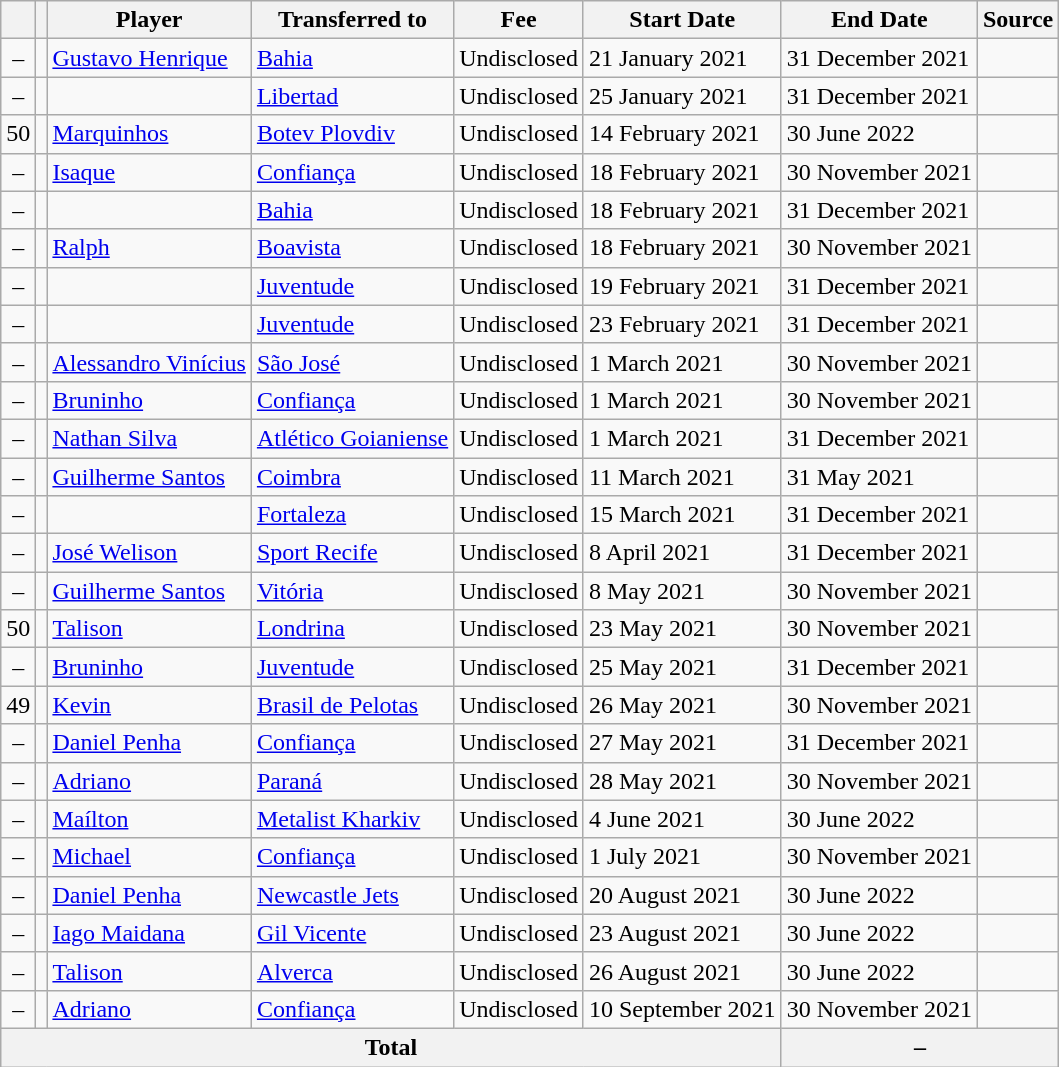<table class="wikitable plainrowheaders sortable">
<tr>
<th></th>
<th></th>
<th>Player</th>
<th>Transferred to</th>
<th>Fee</th>
<th>Start Date</th>
<th>End Date</th>
<th>Source</th>
</tr>
<tr>
<td align=center>–</td>
<td align=center></td>
<td> <a href='#'>Gustavo Henrique</a></td>
<td><a href='#'>Bahia</a></td>
<td>Undisclosed</td>
<td>21 January 2021</td>
<td>31 December 2021</td>
<td align=center></td>
</tr>
<tr>
<td align=center>–</td>
<td align=center></td>
<td></td>
<td> <a href='#'>Libertad</a></td>
<td>Undisclosed</td>
<td>25 January 2021</td>
<td>31 December 2021</td>
<td align=center></td>
</tr>
<tr>
<td align=center>50</td>
<td align=center></td>
<td> <a href='#'>Marquinhos</a></td>
<td> <a href='#'>Botev Plovdiv</a></td>
<td>Undisclosed</td>
<td>14 February 2021</td>
<td>30 June 2022</td>
<td align=center></td>
</tr>
<tr>
<td align=center>–</td>
<td align=center></td>
<td> <a href='#'>Isaque</a></td>
<td><a href='#'>Confiança</a></td>
<td>Undisclosed</td>
<td>18 February 2021</td>
<td>30 November 2021</td>
<td align=center></td>
</tr>
<tr>
<td align=center>–</td>
<td align=center></td>
<td></td>
<td><a href='#'>Bahia</a></td>
<td>Undisclosed</td>
<td>18 February 2021</td>
<td>31 December 2021</td>
<td align=center></td>
</tr>
<tr>
<td align=center>–</td>
<td align=center></td>
<td> <a href='#'>Ralph</a></td>
<td><a href='#'>Boavista</a></td>
<td>Undisclosed</td>
<td>18 February 2021</td>
<td>30 November 2021</td>
<td align=center></td>
</tr>
<tr>
<td align=center>–</td>
<td align=center></td>
<td></td>
<td><a href='#'>Juventude</a></td>
<td>Undisclosed</td>
<td>19 February 2021</td>
<td>31 December 2021</td>
<td align=center></td>
</tr>
<tr>
<td align=center>–</td>
<td align=center></td>
<td></td>
<td><a href='#'>Juventude</a></td>
<td>Undisclosed</td>
<td>23 February 2021</td>
<td>31 December 2021</td>
<td align=center></td>
</tr>
<tr>
<td align=center>–</td>
<td align=center></td>
<td> <a href='#'>Alessandro Vinícius</a></td>
<td><a href='#'>São José</a></td>
<td>Undisclosed</td>
<td>1 March 2021</td>
<td>30 November 2021</td>
<td align=center></td>
</tr>
<tr>
<td align=center>–</td>
<td align=center></td>
<td> <a href='#'>Bruninho</a></td>
<td><a href='#'>Confiança</a></td>
<td>Undisclosed</td>
<td>1 March 2021</td>
<td>30 November 2021</td>
<td align=center></td>
</tr>
<tr>
<td align=center>–</td>
<td align=center></td>
<td> <a href='#'>Nathan Silva</a></td>
<td><a href='#'>Atlético Goianiense</a></td>
<td>Undisclosed</td>
<td>1 March 2021</td>
<td>31 December 2021</td>
<td align=center></td>
</tr>
<tr>
<td align=center>–</td>
<td align=center></td>
<td> <a href='#'>Guilherme Santos</a></td>
<td><a href='#'>Coimbra</a></td>
<td>Undisclosed</td>
<td>11 March 2021</td>
<td>31 May 2021</td>
<td align=center></td>
</tr>
<tr>
<td align=center>–</td>
<td align=center></td>
<td></td>
<td><a href='#'>Fortaleza</a></td>
<td>Undisclosed</td>
<td>15 March 2021</td>
<td>31 December 2021</td>
<td align=center></td>
</tr>
<tr>
<td align=center>–</td>
<td align=center></td>
<td> <a href='#'>José Welison</a></td>
<td><a href='#'>Sport Recife</a></td>
<td>Undisclosed</td>
<td>8 April 2021</td>
<td>31 December 2021</td>
<td align=center></td>
</tr>
<tr>
<td align=center>–</td>
<td align=center></td>
<td> <a href='#'>Guilherme Santos</a></td>
<td><a href='#'>Vitória</a></td>
<td>Undisclosed</td>
<td>8 May 2021</td>
<td>30 November 2021</td>
<td align=center></td>
</tr>
<tr>
<td align=center>50</td>
<td align=center></td>
<td> <a href='#'>Talison</a></td>
<td><a href='#'>Londrina</a></td>
<td>Undisclosed</td>
<td>23 May 2021</td>
<td>30 November 2021</td>
<td align=center></td>
</tr>
<tr>
<td align=center>–</td>
<td align=center></td>
<td> <a href='#'>Bruninho</a></td>
<td><a href='#'>Juventude</a></td>
<td>Undisclosed</td>
<td>25 May 2021</td>
<td>31 December 2021</td>
<td align=center></td>
</tr>
<tr>
<td align=center>49</td>
<td align=center></td>
<td> <a href='#'>Kevin</a></td>
<td><a href='#'>Brasil de Pelotas</a></td>
<td>Undisclosed</td>
<td>26 May 2021</td>
<td>30 November 2021</td>
<td align=center></td>
</tr>
<tr>
<td align=center>–</td>
<td align=center></td>
<td> <a href='#'>Daniel Penha</a></td>
<td><a href='#'>Confiança</a></td>
<td>Undisclosed</td>
<td>27 May 2021</td>
<td>31 December 2021</td>
<td align=center></td>
</tr>
<tr>
<td align=center>–</td>
<td align=center></td>
<td> <a href='#'>Adriano</a></td>
<td><a href='#'>Paraná</a></td>
<td>Undisclosed</td>
<td>28 May 2021</td>
<td>30 November 2021</td>
<td align=center></td>
</tr>
<tr>
<td align=center>–</td>
<td align=center></td>
<td> <a href='#'>Maílton</a></td>
<td> <a href='#'>Metalist Kharkiv</a></td>
<td>Undisclosed</td>
<td>4 June 2021</td>
<td>30 June 2022</td>
<td align=center></td>
</tr>
<tr>
<td align=center>–</td>
<td align=center></td>
<td> <a href='#'>Michael</a></td>
<td><a href='#'>Confiança</a></td>
<td>Undisclosed</td>
<td>1 July 2021</td>
<td>30 November 2021</td>
<td align=center></td>
</tr>
<tr>
<td align=center>–</td>
<td align=center></td>
<td> <a href='#'>Daniel Penha</a></td>
<td> <a href='#'>Newcastle Jets</a></td>
<td>Undisclosed</td>
<td>20 August 2021</td>
<td>30 June 2022</td>
<td align=center></td>
</tr>
<tr>
<td align=center>–</td>
<td align=center></td>
<td> <a href='#'>Iago Maidana</a></td>
<td> <a href='#'>Gil Vicente</a></td>
<td>Undisclosed</td>
<td>23 August 2021</td>
<td>30 June 2022</td>
<td align=center></td>
</tr>
<tr>
<td align=center>–</td>
<td align=center></td>
<td> <a href='#'>Talison</a></td>
<td> <a href='#'>Alverca</a></td>
<td>Undisclosed</td>
<td>26 August 2021</td>
<td>30 June 2022</td>
<td align=center></td>
</tr>
<tr>
<td align=center>–</td>
<td align=center></td>
<td> <a href='#'>Adriano</a></td>
<td><a href='#'>Confiança</a></td>
<td>Undisclosed</td>
<td>10 September 2021</td>
<td>30 November 2021</td>
<td align=center></td>
</tr>
<tr>
<th colspan="6">Total</th>
<th colspan="2">–</th>
</tr>
</table>
